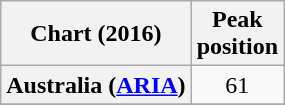<table class="wikitable sortable plainrowheaders" style="text-align:center">
<tr>
<th scope="col">Chart (2016)</th>
<th scope="col">Peak<br>position</th>
</tr>
<tr>
<th scope="row">Australia (<a href='#'>ARIA</a>)</th>
<td>61</td>
</tr>
<tr>
</tr>
<tr>
</tr>
<tr>
</tr>
<tr>
</tr>
<tr>
</tr>
<tr>
</tr>
<tr>
</tr>
<tr>
</tr>
<tr>
</tr>
<tr>
</tr>
<tr>
</tr>
<tr>
</tr>
</table>
